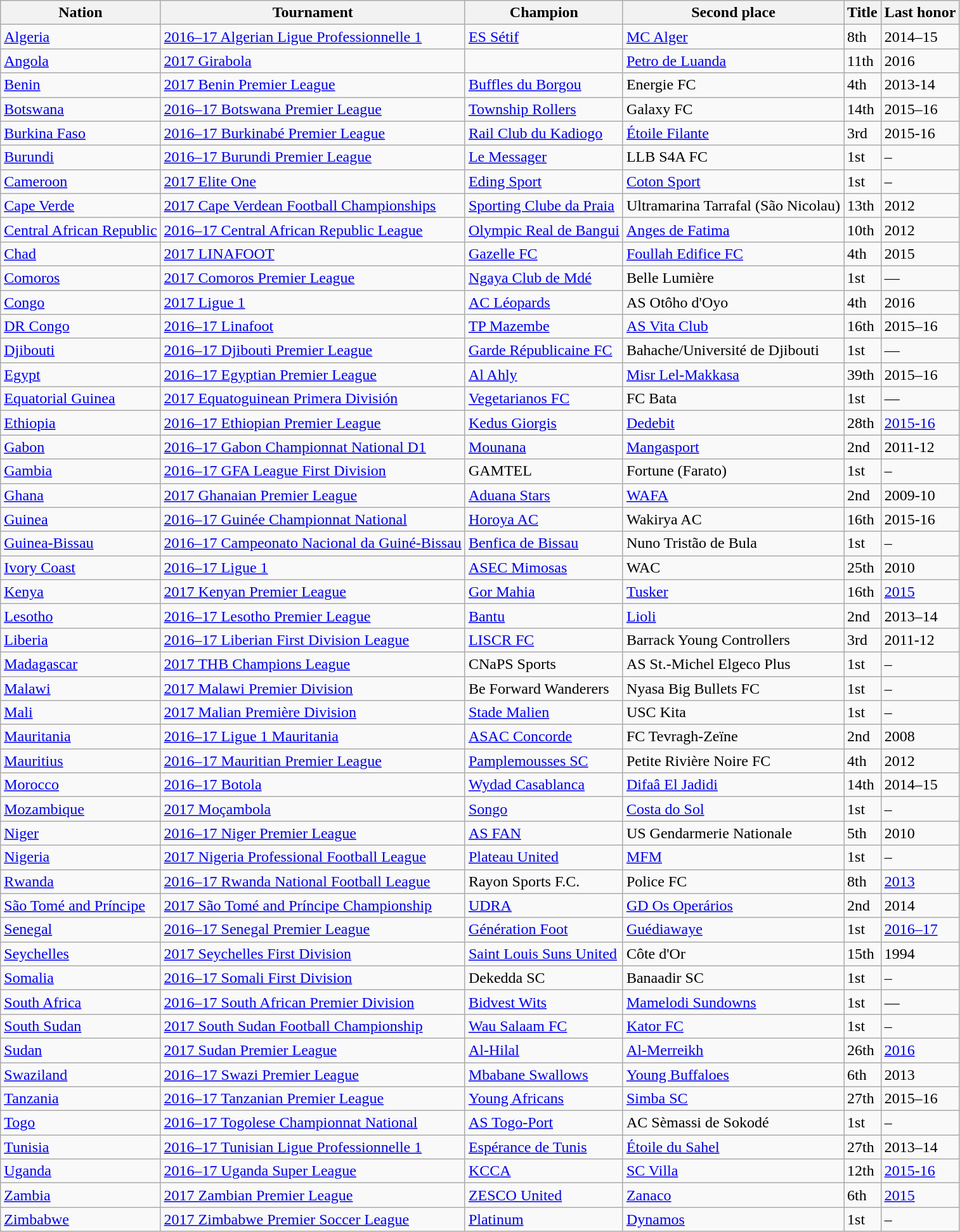<table class="wikitable sortable">
<tr>
<th>Nation</th>
<th>Tournament</th>
<th>Champion</th>
<th>Second place</th>
<th data-sort-type="number">Title</th>
<th>Last honor</th>
</tr>
<tr>
<td> <a href='#'>Algeria</a></td>
<td><a href='#'>2016–17 Algerian Ligue Professionnelle 1</a></td>
<td><a href='#'>ES Sétif</a></td>
<td><a href='#'>MC Alger</a></td>
<td>8th</td>
<td>2014–15</td>
</tr>
<tr>
<td> <a href='#'>Angola</a></td>
<td><a href='#'>2017 Girabola</a></td>
<td></td>
<td><a href='#'>Petro de Luanda</a></td>
<td>11th</td>
<td>2016</td>
</tr>
<tr>
<td> <a href='#'>Benin</a></td>
<td><a href='#'>2017 Benin Premier League</a></td>
<td><a href='#'>Buffles du Borgou</a></td>
<td>Energie FC</td>
<td>4th</td>
<td>2013-14</td>
</tr>
<tr>
<td> <a href='#'>Botswana</a></td>
<td><a href='#'>2016–17 Botswana Premier League</a></td>
<td><a href='#'>Township Rollers</a></td>
<td>Galaxy FC</td>
<td>14th</td>
<td>2015–16</td>
</tr>
<tr>
<td> <a href='#'>Burkina Faso</a></td>
<td><a href='#'>2016–17 Burkinabé Premier League</a></td>
<td><a href='#'>Rail Club du Kadiogo</a></td>
<td><a href='#'>Étoile Filante</a></td>
<td>3rd</td>
<td>2015-16</td>
</tr>
<tr>
<td> <a href='#'>Burundi</a></td>
<td><a href='#'>2016–17 Burundi Premier League</a></td>
<td><a href='#'>Le Messager</a></td>
<td>LLB S4A FC</td>
<td>1st</td>
<td>–</td>
</tr>
<tr>
<td> <a href='#'>Cameroon</a></td>
<td><a href='#'>2017 Elite One</a></td>
<td><a href='#'>Eding Sport</a></td>
<td><a href='#'>Coton Sport</a></td>
<td>1st</td>
<td>–</td>
</tr>
<tr>
<td> <a href='#'>Cape Verde</a></td>
<td><a href='#'>2017 Cape Verdean Football Championships</a></td>
<td><a href='#'>Sporting Clube da Praia</a></td>
<td>Ultramarina Tarrafal (São Nicolau)</td>
<td>13th</td>
<td>2012</td>
</tr>
<tr>
<td> <a href='#'>Central African Republic</a></td>
<td><a href='#'>2016–17 Central African Republic League</a></td>
<td><a href='#'>Olympic Real de Bangui</a></td>
<td><a href='#'>Anges de Fatima</a></td>
<td>10th</td>
<td>2012</td>
</tr>
<tr>
<td> <a href='#'>Chad</a></td>
<td><a href='#'>2017 LINAFOOT</a></td>
<td><a href='#'>Gazelle FC</a></td>
<td><a href='#'>Foullah Edifice FC</a></td>
<td>4th</td>
<td>2015</td>
</tr>
<tr>
<td> <a href='#'>Comoros</a></td>
<td><a href='#'>2017 Comoros Premier League</a></td>
<td><a href='#'>Ngaya Club de Mdé</a></td>
<td>Belle Lumière</td>
<td>1st</td>
<td>—</td>
</tr>
<tr>
<td> <a href='#'>Congo</a></td>
<td><a href='#'>2017 Ligue 1</a></td>
<td><a href='#'>AC Léopards</a></td>
<td>AS Otôho d'Oyo</td>
<td>4th</td>
<td>2016</td>
</tr>
<tr>
<td> <a href='#'>DR Congo</a></td>
<td><a href='#'>2016–17 Linafoot</a></td>
<td><a href='#'>TP Mazembe</a></td>
<td><a href='#'>AS Vita Club</a></td>
<td>16th</td>
<td>2015–16</td>
</tr>
<tr>
<td> <a href='#'>Djibouti</a></td>
<td><a href='#'>2016–17 Djibouti Premier League</a></td>
<td><a href='#'>Garde Républicaine FC</a></td>
<td>Bahache/Université de Djibouti</td>
<td>1st</td>
<td>—</td>
</tr>
<tr>
<td> <a href='#'>Egypt</a></td>
<td><a href='#'>2016–17 Egyptian Premier League</a></td>
<td><a href='#'>Al Ahly</a></td>
<td><a href='#'>Misr Lel-Makkasa</a></td>
<td>39th</td>
<td>2015–16</td>
</tr>
<tr>
<td> <a href='#'>Equatorial Guinea</a></td>
<td><a href='#'>2017 Equatoguinean Primera División</a></td>
<td><a href='#'>Vegetarianos FC</a></td>
<td>FC Bata</td>
<td>1st</td>
<td>—</td>
</tr>
<tr>
<td> <a href='#'>Ethiopia</a></td>
<td><a href='#'>2016–17 Ethiopian Premier League</a></td>
<td><a href='#'>Kedus Giorgis</a></td>
<td><a href='#'>Dedebit</a></td>
<td>28th</td>
<td><a href='#'>2015-16</a></td>
</tr>
<tr>
<td> <a href='#'>Gabon</a></td>
<td><a href='#'>2016–17 Gabon Championnat National D1</a></td>
<td><a href='#'>Mounana</a></td>
<td><a href='#'>Mangasport</a></td>
<td>2nd</td>
<td>2011-12</td>
</tr>
<tr>
<td> <a href='#'>Gambia</a></td>
<td><a href='#'>2016–17 GFA League First Division</a></td>
<td>GAMTEL</td>
<td>Fortune (Farato)</td>
<td>1st</td>
<td>–</td>
</tr>
<tr>
<td> <a href='#'>Ghana</a></td>
<td><a href='#'>2017 Ghanaian Premier League</a></td>
<td><a href='#'>Aduana Stars</a></td>
<td><a href='#'>WAFA</a></td>
<td>2nd</td>
<td>2009-10</td>
</tr>
<tr>
<td> <a href='#'>Guinea</a></td>
<td><a href='#'>2016–17 Guinée Championnat National</a></td>
<td><a href='#'>Horoya AC</a></td>
<td>Wakirya AC</td>
<td>16th</td>
<td>2015-16</td>
</tr>
<tr>
<td> <a href='#'>Guinea-Bissau</a></td>
<td><a href='#'>2016–17 Campeonato Nacional da Guiné-Bissau</a></td>
<td><a href='#'>Benfica de Bissau</a></td>
<td>Nuno Tristão de Bula</td>
<td>1st</td>
<td>–</td>
</tr>
<tr>
<td> <a href='#'>Ivory Coast</a></td>
<td><a href='#'>2016–17 Ligue 1</a></td>
<td><a href='#'>ASEC Mimosas</a></td>
<td>WAC</td>
<td>25th</td>
<td>2010</td>
</tr>
<tr>
<td> <a href='#'>Kenya</a></td>
<td><a href='#'>2017 Kenyan Premier League</a></td>
<td><a href='#'>Gor Mahia</a></td>
<td><a href='#'>Tusker</a></td>
<td>16th</td>
<td><a href='#'>2015</a></td>
</tr>
<tr>
<td> <a href='#'>Lesotho</a></td>
<td><a href='#'>2016–17 Lesotho Premier League</a></td>
<td><a href='#'>Bantu</a></td>
<td><a href='#'>Lioli</a></td>
<td>2nd</td>
<td>2013–14</td>
</tr>
<tr>
<td> <a href='#'>Liberia</a></td>
<td><a href='#'>2016–17 Liberian First Division League</a></td>
<td><a href='#'>LISCR FC</a></td>
<td>Barrack Young Controllers</td>
<td>3rd</td>
<td>2011-12</td>
</tr>
<tr>
<td> <a href='#'>Madagascar</a></td>
<td><a href='#'>2017 THB Champions League</a></td>
<td>CNaPS Sports</td>
<td>AS St.-Michel Elgeco Plus</td>
<td>1st</td>
<td>–</td>
</tr>
<tr>
<td> <a href='#'>Malawi</a></td>
<td><a href='#'>2017 Malawi Premier Division</a></td>
<td>Be Forward Wanderers</td>
<td>Nyasa Big Bullets FC</td>
<td>1st</td>
<td>–</td>
</tr>
<tr>
<td> <a href='#'>Mali</a></td>
<td><a href='#'>2017 Malian Première Division</a></td>
<td><a href='#'>Stade Malien</a></td>
<td>USC Kita</td>
<td>1st</td>
<td>–</td>
</tr>
<tr>
<td> <a href='#'>Mauritania</a></td>
<td><a href='#'>2016–17 Ligue 1 Mauritania</a></td>
<td><a href='#'>ASAC Concorde</a></td>
<td>FC Tevragh-Zeïne</td>
<td>2nd</td>
<td>2008</td>
</tr>
<tr>
<td> <a href='#'>Mauritius</a></td>
<td><a href='#'>2016–17 Mauritian Premier League</a></td>
<td><a href='#'>Pamplemousses SC</a></td>
<td>Petite Rivière Noire FC</td>
<td>4th</td>
<td>2012</td>
</tr>
<tr>
<td> <a href='#'>Morocco</a></td>
<td><a href='#'>2016–17 Botola</a></td>
<td><a href='#'>Wydad Casablanca</a></td>
<td><a href='#'>Difaâ El Jadidi</a></td>
<td>14th</td>
<td>2014–15</td>
</tr>
<tr>
<td> <a href='#'>Mozambique</a></td>
<td><a href='#'>2017 Moçambola</a></td>
<td><a href='#'>Songo</a></td>
<td><a href='#'>Costa do Sol</a></td>
<td>1st</td>
<td>–</td>
</tr>
<tr>
<td> <a href='#'>Niger</a></td>
<td><a href='#'>2016–17 Niger Premier League</a></td>
<td><a href='#'>AS FAN</a></td>
<td>US Gendarmerie Nationale</td>
<td>5th</td>
<td>2010</td>
</tr>
<tr>
<td> <a href='#'>Nigeria</a></td>
<td><a href='#'>2017 Nigeria Professional Football League</a></td>
<td><a href='#'>Plateau United</a></td>
<td><a href='#'>MFM</a></td>
<td>1st</td>
<td>–</td>
</tr>
<tr>
<td> <a href='#'>Rwanda</a></td>
<td><a href='#'>2016–17 Rwanda National Football League</a></td>
<td>Rayon Sports F.C.</td>
<td>Police FC</td>
<td>8th</td>
<td><a href='#'>2013</a></td>
</tr>
<tr>
<td> <a href='#'>São Tomé and Príncipe</a></td>
<td><a href='#'>2017 São Tomé and Príncipe Championship</a></td>
<td><a href='#'>UDRA</a></td>
<td><a href='#'>GD Os Operários</a></td>
<td>2nd</td>
<td>2014</td>
</tr>
<tr>
<td> <a href='#'>Senegal</a></td>
<td><a href='#'>2016–17 Senegal Premier League</a></td>
<td><a href='#'>Génération Foot</a></td>
<td><a href='#'>Guédiawaye</a></td>
<td>1st</td>
<td><a href='#'>2016–17</a></td>
</tr>
<tr>
<td> <a href='#'>Seychelles</a></td>
<td><a href='#'>2017 Seychelles First Division</a></td>
<td><a href='#'>Saint Louis Suns United</a></td>
<td>Côte d'Or</td>
<td>15th</td>
<td>1994</td>
</tr>
<tr>
<td> <a href='#'>Somalia</a></td>
<td><a href='#'>2016–17 Somali First Division</a></td>
<td>Dekedda SC</td>
<td>Banaadir SC</td>
<td>1st</td>
<td>–</td>
</tr>
<tr>
<td> <a href='#'>South Africa</a></td>
<td><a href='#'>2016–17 South African Premier Division</a></td>
<td><a href='#'>Bidvest Wits</a></td>
<td><a href='#'>Mamelodi Sundowns</a></td>
<td>1st</td>
<td>—</td>
</tr>
<tr>
<td> <a href='#'>South Sudan</a></td>
<td><a href='#'>2017 South Sudan Football Championship</a></td>
<td><a href='#'>Wau Salaam FC</a></td>
<td><a href='#'>Kator FC</a></td>
<td>1st</td>
<td>–</td>
</tr>
<tr>
<td> <a href='#'>Sudan</a></td>
<td><a href='#'>2017 Sudan Premier League</a></td>
<td><a href='#'>Al-Hilal</a></td>
<td><a href='#'>Al-Merreikh</a></td>
<td>26th</td>
<td><a href='#'>2016</a></td>
</tr>
<tr>
<td> <a href='#'>Swaziland</a></td>
<td><a href='#'>2016–17 Swazi Premier League</a></td>
<td><a href='#'>Mbabane Swallows</a></td>
<td><a href='#'>Young Buffaloes</a></td>
<td>6th</td>
<td>2013</td>
</tr>
<tr>
<td> <a href='#'>Tanzania</a></td>
<td><a href='#'>2016–17 Tanzanian Premier League</a></td>
<td><a href='#'>Young Africans</a></td>
<td><a href='#'>Simba SC</a></td>
<td>27th</td>
<td>2015–16</td>
</tr>
<tr>
<td> <a href='#'>Togo</a></td>
<td><a href='#'>2016–17 Togolese Championnat National</a></td>
<td><a href='#'>AS Togo-Port</a></td>
<td>AC Sèmassi de Sokodé</td>
<td>1st</td>
<td>–</td>
</tr>
<tr>
<td> <a href='#'>Tunisia</a></td>
<td><a href='#'>2016–17 Tunisian Ligue Professionnelle 1</a></td>
<td><a href='#'>Espérance de Tunis</a></td>
<td><a href='#'>Étoile du Sahel</a></td>
<td>27th</td>
<td>2013–14</td>
</tr>
<tr>
<td> <a href='#'>Uganda</a></td>
<td><a href='#'>2016–17 Uganda Super League</a></td>
<td><a href='#'>KCCA</a></td>
<td><a href='#'>SC Villa</a></td>
<td>12th</td>
<td><a href='#'>2015-16</a></td>
</tr>
<tr>
<td> <a href='#'>Zambia</a></td>
<td><a href='#'>2017 Zambian Premier League</a></td>
<td><a href='#'>ZESCO United</a></td>
<td><a href='#'>Zanaco</a></td>
<td>6th</td>
<td><a href='#'>2015</a></td>
</tr>
<tr>
<td> <a href='#'>Zimbabwe</a></td>
<td><a href='#'>2017 Zimbabwe Premier Soccer League</a></td>
<td><a href='#'>Platinum</a></td>
<td><a href='#'>Dynamos</a></td>
<td>1st</td>
<td>–</td>
</tr>
</table>
